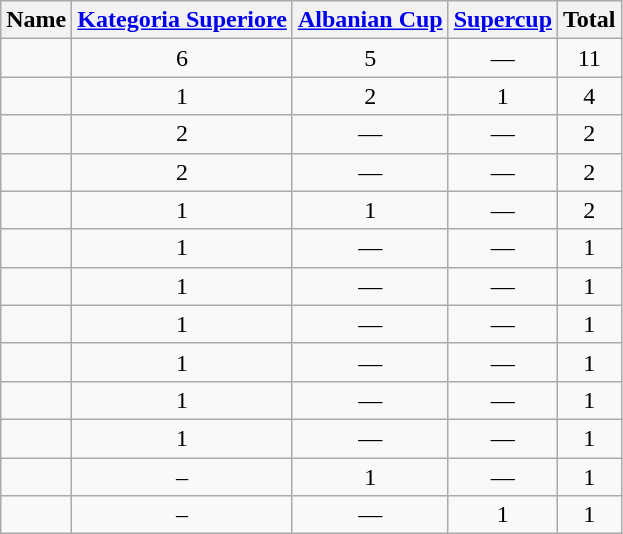<table class="wikitable sortable" border="1" style="text-align: center">
<tr>
<th>Name</th>
<th><a href='#'>Kategoria Superiore</a></th>
<th><a href='#'>Albanian Cup</a></th>
<th><a href='#'>Supercup</a></th>
<th>Total</th>
</tr>
<tr>
<td align="left"> </td>
<td>6</td>
<td>5</td>
<td>—</td>
<td>11</td>
</tr>
<tr>
<td align="left"> </td>
<td>1</td>
<td>2</td>
<td>1</td>
<td>4</td>
</tr>
<tr>
<td align="left"> </td>
<td>2</td>
<td>—</td>
<td>—</td>
<td>2</td>
</tr>
<tr>
<td align="left"> </td>
<td>2</td>
<td>—</td>
<td>—</td>
<td>2</td>
</tr>
<tr>
<td align="left"> </td>
<td>1</td>
<td>1</td>
<td>—</td>
<td>2</td>
</tr>
<tr>
<td align="left"> </td>
<td>1</td>
<td>—</td>
<td>—</td>
<td>1</td>
</tr>
<tr>
<td align="left"> </td>
<td>1</td>
<td>—</td>
<td>—</td>
<td>1</td>
</tr>
<tr>
<td align="left"> </td>
<td>1</td>
<td>—</td>
<td>—</td>
<td>1</td>
</tr>
<tr>
<td align="left"> </td>
<td>1</td>
<td>—</td>
<td>—</td>
<td>1</td>
</tr>
<tr>
<td align="left"> </td>
<td>1</td>
<td>—</td>
<td>—</td>
<td>1</td>
</tr>
<tr>
<td align="left"> </td>
<td>1</td>
<td>—</td>
<td>—</td>
<td>1</td>
</tr>
<tr>
<td align="left"> </td>
<td>–</td>
<td>1</td>
<td>—</td>
<td>1</td>
</tr>
<tr>
<td align="left"> </td>
<td>–</td>
<td>—</td>
<td>1</td>
<td>1</td>
</tr>
</table>
